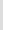<table align="right" class="toccolours" style="margin: 0 0 1em 1em;">
<tr>
<td style="background:#dddddd; text-align:center;"><br></td>
</tr>
<tr>
<td><br></td>
</tr>
<tr>
<td><br></td>
</tr>
<tr>
<td><br></td>
</tr>
<tr>
<td><br></td>
</tr>
</table>
